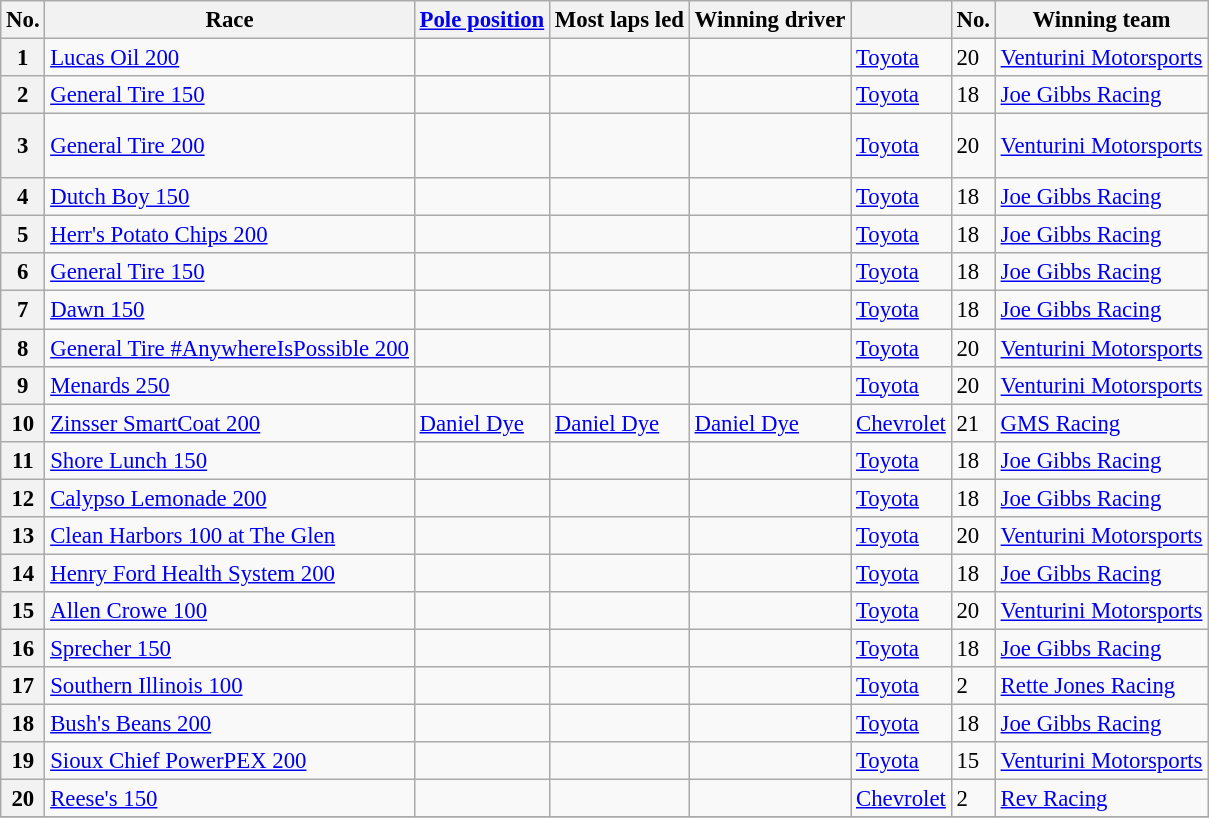<table class="wikitable" style="font-size:95%">
<tr>
<th>No.</th>
<th>Race</th>
<th><a href='#'>Pole position</a></th>
<th>Most laps led</th>
<th>Winning driver</th>
<th></th>
<th>No.</th>
<th>Winning team</th>
</tr>
<tr>
<th>1</th>
<td><a href='#'>Lucas Oil 200</a></td>
<td></td>
<td></td>
<td></td>
<td><a href='#'>Toyota</a></td>
<td>20</td>
<td><a href='#'>Venturini Motorsports</a></td>
</tr>
<tr>
<th>2</th>
<td><a href='#'>General Tire 150</a></td>
<td></td>
<td></td>
<td></td>
<td><a href='#'>Toyota</a></td>
<td>18</td>
<td><a href='#'>Joe Gibbs Racing</a></td>
</tr>
<tr>
<th>3</th>
<td><a href='#'>General Tire 200</a></td>
<td></td>
<td><br><br></td>
<td></td>
<td><a href='#'>Toyota</a></td>
<td>20</td>
<td><a href='#'>Venturini Motorsports</a></td>
</tr>
<tr>
<th>4</th>
<td><a href='#'>Dutch Boy 150</a></td>
<td></td>
<td><br></td>
<td></td>
<td><a href='#'>Toyota</a></td>
<td>18</td>
<td><a href='#'>Joe Gibbs Racing</a></td>
</tr>
<tr>
<th>5</th>
<td><a href='#'>Herr's Potato Chips 200</a></td>
<td></td>
<td></td>
<td></td>
<td><a href='#'>Toyota</a></td>
<td>18</td>
<td><a href='#'>Joe Gibbs Racing</a></td>
</tr>
<tr>
<th>6</th>
<td><a href='#'>General Tire 150</a></td>
<td></td>
<td><br></td>
<td></td>
<td><a href='#'>Toyota</a></td>
<td>18</td>
<td><a href='#'>Joe Gibbs Racing</a></td>
</tr>
<tr>
<th>7</th>
<td><a href='#'>Dawn 150</a></td>
<td></td>
<td></td>
<td></td>
<td><a href='#'>Toyota</a></td>
<td>18</td>
<td><a href='#'>Joe Gibbs Racing</a></td>
</tr>
<tr>
<th>8</th>
<td><a href='#'>General Tire #AnywhereIsPossible 200</a></td>
<td></td>
<td></td>
<td></td>
<td><a href='#'>Toyota</a></td>
<td>20</td>
<td><a href='#'>Venturini Motorsports</a></td>
</tr>
<tr>
<th>9</th>
<td><a href='#'>Menards 250</a></td>
<td></td>
<td></td>
<td></td>
<td><a href='#'>Toyota</a></td>
<td>20</td>
<td><a href='#'>Venturini Motorsports</a></td>
</tr>
<tr>
<th>10</th>
<td><a href='#'>Zinsser SmartCoat 200</a></td>
<td><a href='#'>Daniel Dye</a></td>
<td><a href='#'>Daniel Dye</a></td>
<td><a href='#'>Daniel Dye</a></td>
<td><a href='#'>Chevrolet</a></td>
<td>21</td>
<td><a href='#'>GMS Racing</a></td>
</tr>
<tr>
<th>11</th>
<td><a href='#'>Shore Lunch 150</a></td>
<td></td>
<td></td>
<td></td>
<td><a href='#'>Toyota</a></td>
<td>18</td>
<td><a href='#'>Joe Gibbs Racing</a></td>
</tr>
<tr>
<th>12</th>
<td><a href='#'>Calypso Lemonade 200</a></td>
<td></td>
<td></td>
<td></td>
<td><a href='#'>Toyota</a></td>
<td>18</td>
<td><a href='#'>Joe Gibbs Racing</a></td>
</tr>
<tr>
<th>13</th>
<td><a href='#'>Clean Harbors 100 at The Glen</a></td>
<td></td>
<td></td>
<td></td>
<td><a href='#'>Toyota</a></td>
<td>20</td>
<td><a href='#'>Venturini Motorsports</a></td>
</tr>
<tr>
<th>14</th>
<td><a href='#'>Henry Ford Health System 200</a></td>
<td></td>
<td></td>
<td></td>
<td><a href='#'>Toyota</a></td>
<td>18</td>
<td><a href='#'>Joe Gibbs Racing</a></td>
</tr>
<tr>
<th>15</th>
<td><a href='#'>Allen Crowe 100</a></td>
<td></td>
<td></td>
<td></td>
<td><a href='#'>Toyota</a></td>
<td>20</td>
<td><a href='#'>Venturini Motorsports</a></td>
</tr>
<tr>
<th>16</th>
<td><a href='#'>Sprecher 150</a></td>
<td></td>
<td><br></td>
<td></td>
<td><a href='#'>Toyota</a></td>
<td>18</td>
<td><a href='#'>Joe Gibbs Racing</a></td>
</tr>
<tr>
<th>17</th>
<td><a href='#'>Southern Illinois 100</a></td>
<td></td>
<td><br></td>
<td></td>
<td><a href='#'>Toyota</a></td>
<td>2</td>
<td><a href='#'>Rette Jones Racing</a></td>
</tr>
<tr>
<th>18</th>
<td><a href='#'>Bush's Beans 200</a></td>
<td></td>
<td></td>
<td></td>
<td><a href='#'>Toyota</a></td>
<td>18</td>
<td><a href='#'>Joe Gibbs Racing</a></td>
</tr>
<tr>
<th>19</th>
<td><a href='#'>Sioux Chief PowerPEX 200</a></td>
<td></td>
<td></td>
<td></td>
<td><a href='#'>Toyota</a></td>
<td>15</td>
<td><a href='#'>Venturini Motorsports</a></td>
</tr>
<tr>
<th>20</th>
<td><a href='#'>Reese's 150</a></td>
<td></td>
<td></td>
<td></td>
<td><a href='#'>Chevrolet</a></td>
<td>2</td>
<td><a href='#'>Rev Racing</a></td>
</tr>
<tr>
</tr>
</table>
